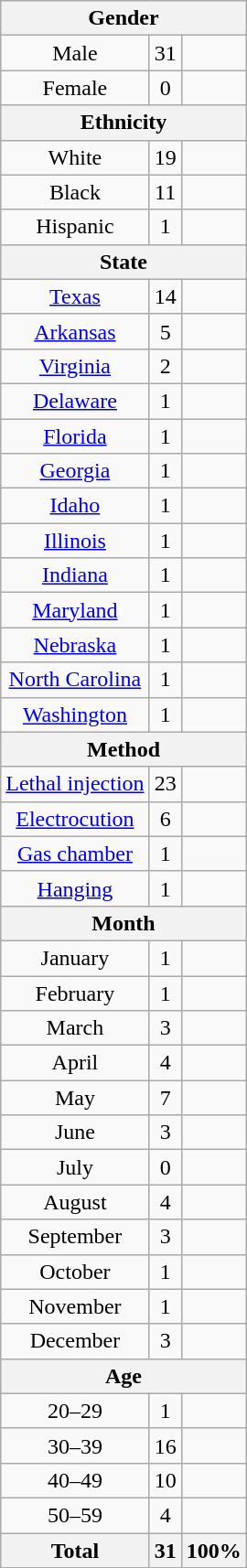<table class="wikitable" style="text-align:center;">
<tr>
<th colspan="3">Gender</th>
</tr>
<tr>
<td>Male</td>
<td>31</td>
<td></td>
</tr>
<tr>
<td>Female</td>
<td>0</td>
<td></td>
</tr>
<tr>
<th colspan="3">Ethnicity</th>
</tr>
<tr>
<td>White</td>
<td>19</td>
<td></td>
</tr>
<tr>
<td>Black</td>
<td>11</td>
<td></td>
</tr>
<tr>
<td>Hispanic</td>
<td>1</td>
<td></td>
</tr>
<tr>
<th colspan="3">State</th>
</tr>
<tr>
<td><a href='#'>Texas</a></td>
<td>14</td>
<td></td>
</tr>
<tr>
<td><a href='#'>Arkansas</a></td>
<td>5</td>
<td></td>
</tr>
<tr>
<td><a href='#'>Virginia</a></td>
<td>2</td>
<td></td>
</tr>
<tr>
<td><a href='#'>Delaware</a></td>
<td>1</td>
<td></td>
</tr>
<tr>
<td><a href='#'>Florida</a></td>
<td>1</td>
<td></td>
</tr>
<tr>
<td><a href='#'>Georgia</a></td>
<td>1</td>
<td></td>
</tr>
<tr>
<td><a href='#'>Idaho</a></td>
<td>1</td>
<td></td>
</tr>
<tr>
<td><a href='#'>Illinois</a></td>
<td>1</td>
<td></td>
</tr>
<tr>
<td><a href='#'>Indiana</a></td>
<td>1</td>
<td></td>
</tr>
<tr>
<td><a href='#'>Maryland</a></td>
<td>1</td>
<td></td>
</tr>
<tr>
<td><a href='#'>Nebraska</a></td>
<td>1</td>
<td></td>
</tr>
<tr>
<td><a href='#'>North Carolina</a></td>
<td>1</td>
<td></td>
</tr>
<tr>
<td><a href='#'>Washington</a></td>
<td>1</td>
<td></td>
</tr>
<tr>
<th colspan="3">Method</th>
</tr>
<tr>
<td><a href='#'>Lethal injection</a></td>
<td>23</td>
<td></td>
</tr>
<tr>
<td><a href='#'>Electrocution</a></td>
<td>6</td>
<td></td>
</tr>
<tr>
<td><a href='#'>Gas chamber</a></td>
<td>1</td>
<td></td>
</tr>
<tr>
<td><a href='#'>Hanging</a></td>
<td>1</td>
<td></td>
</tr>
<tr>
<th colspan="3">Month</th>
</tr>
<tr>
<td>January</td>
<td>1</td>
<td></td>
</tr>
<tr>
<td>February</td>
<td>1</td>
<td></td>
</tr>
<tr>
<td>March</td>
<td>3</td>
<td></td>
</tr>
<tr>
<td>April</td>
<td>4</td>
<td></td>
</tr>
<tr>
<td>May</td>
<td>7</td>
<td></td>
</tr>
<tr>
<td>June</td>
<td>3</td>
<td></td>
</tr>
<tr>
<td>July</td>
<td>0</td>
<td></td>
</tr>
<tr>
<td>August</td>
<td>4</td>
<td></td>
</tr>
<tr>
<td>September</td>
<td>3</td>
<td></td>
</tr>
<tr>
<td>October</td>
<td>1</td>
<td></td>
</tr>
<tr>
<td>November</td>
<td>1</td>
<td></td>
</tr>
<tr>
<td>December</td>
<td>3</td>
<td></td>
</tr>
<tr>
<th colspan="3">Age</th>
</tr>
<tr>
<td>20–29</td>
<td>1</td>
<td></td>
</tr>
<tr>
<td>30–39</td>
<td>16</td>
<td></td>
</tr>
<tr>
<td>40–49</td>
<td>10</td>
<td></td>
</tr>
<tr>
<td>50–59</td>
<td>4</td>
<td></td>
</tr>
<tr>
<th>Total</th>
<th>31</th>
<th>100%</th>
</tr>
</table>
